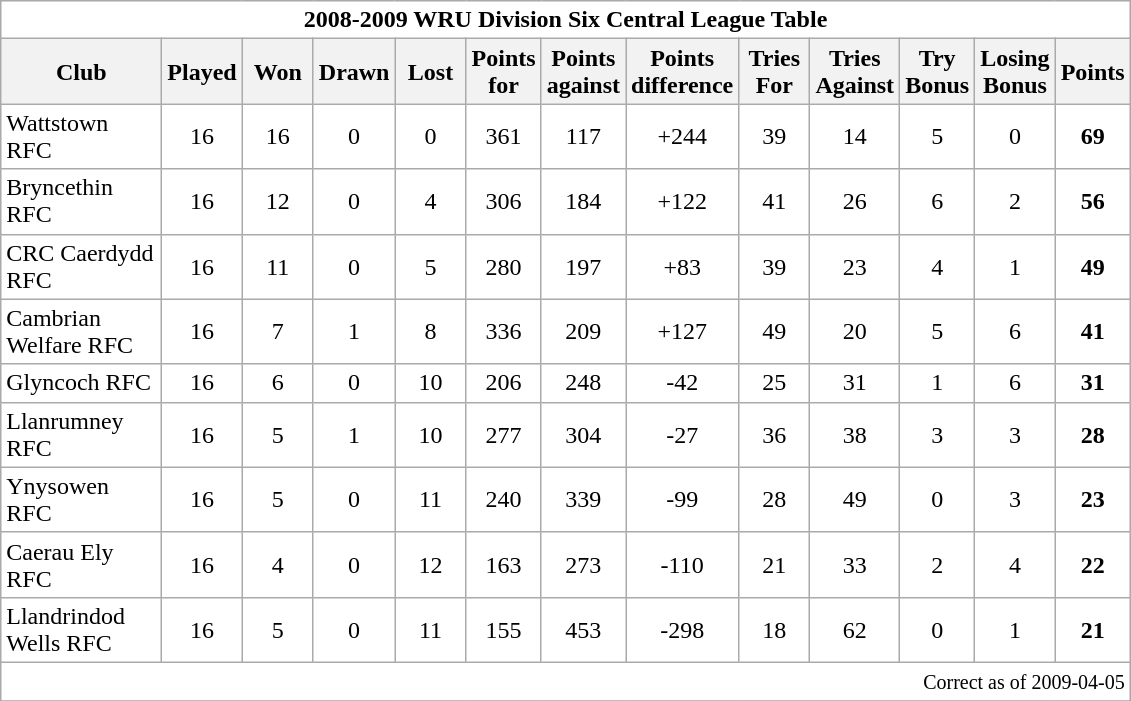<table class="wikitable" style="float:left; margin-right:15px; text-align: center;">
<tr>
<td colspan="13" bgcolor="#FFFFFF" cellpadding="0" cellspacing="0"><strong>2008-2009 WRU Division Six Central League Table</strong></td>
</tr>
<tr>
<th bgcolor="#efefef" width="100">Club</th>
<th bgcolor="#efefef" width="40">Played</th>
<th bgcolor="#efefef" width="40">Won</th>
<th bgcolor="#efefef" width="40">Drawn</th>
<th bgcolor="#efefef" width="40">Lost</th>
<th bgcolor="#efefef" width="40">Points for</th>
<th bgcolor="#efefef" width="40">Points against</th>
<th bgcolor="#efefef" width="40">Points difference</th>
<th bgcolor="#efefef" width="40">Tries For</th>
<th bgcolor="#efefef" width="40">Tries Against</th>
<th bgcolor="#efefef" width="40">Try Bonus</th>
<th bgcolor="#efefef" width="40">Losing Bonus</th>
<th bgcolor="#efefef" width="40">Points</th>
</tr>
<tr bgcolor=#ffffff align=center>
<td align=left>Wattstown RFC</td>
<td>16</td>
<td>16</td>
<td>0</td>
<td>0</td>
<td>361</td>
<td>117</td>
<td>+244</td>
<td>39</td>
<td>14</td>
<td>5</td>
<td>0</td>
<td><strong>69</strong></td>
</tr>
<tr bgcolor=#ffffff align=center>
<td align=left>Bryncethin RFC</td>
<td>16</td>
<td>12</td>
<td>0</td>
<td>4</td>
<td>306</td>
<td>184</td>
<td>+122</td>
<td>41</td>
<td>26</td>
<td>6</td>
<td>2</td>
<td><strong>56</strong></td>
</tr>
<tr bgcolor=#ffffff align=center>
<td align=left>CRC Caerdydd RFC</td>
<td>16</td>
<td>11</td>
<td>0</td>
<td>5</td>
<td>280</td>
<td>197</td>
<td>+83</td>
<td>39</td>
<td>23</td>
<td>4</td>
<td>1</td>
<td><strong>49</strong></td>
</tr>
<tr bgcolor=#ffffff align=center>
<td align=left>Cambrian Welfare RFC</td>
<td>16</td>
<td>7</td>
<td>1</td>
<td>8</td>
<td>336</td>
<td>209</td>
<td>+127</td>
<td>49</td>
<td>20</td>
<td>5</td>
<td>6</td>
<td><strong>41</strong></td>
</tr>
<tr bgcolor=#ffffff align=center>
<td align=left>Glyncoch RFC</td>
<td>16</td>
<td>6</td>
<td>0</td>
<td>10</td>
<td>206</td>
<td>248</td>
<td>-42</td>
<td>25</td>
<td>31</td>
<td>1</td>
<td>6</td>
<td><strong>31</strong></td>
</tr>
<tr bgcolor=#ffffff align=center>
<td align=left>Llanrumney RFC</td>
<td>16</td>
<td>5</td>
<td>1</td>
<td>10</td>
<td>277</td>
<td>304</td>
<td>-27</td>
<td>36</td>
<td>38</td>
<td>3</td>
<td>3</td>
<td><strong>28</strong></td>
</tr>
<tr bgcolor=#ffffff align=center>
<td align=left>Ynysowen RFC</td>
<td>16</td>
<td>5</td>
<td>0</td>
<td>11</td>
<td>240</td>
<td>339</td>
<td>-99</td>
<td>28</td>
<td>49</td>
<td>0</td>
<td>3</td>
<td><strong>23</strong></td>
</tr>
<tr bgcolor=#ffffff align=center>
<td align=left>Caerau Ely RFC</td>
<td>16</td>
<td>4</td>
<td>0</td>
<td>12</td>
<td>163</td>
<td>273</td>
<td>-110</td>
<td>21</td>
<td>33</td>
<td>2</td>
<td>4</td>
<td><strong>22</strong></td>
</tr>
<tr bgcolor=#ffffff align=center>
<td align=left>Llandrindod Wells RFC</td>
<td>16</td>
<td>5</td>
<td>0</td>
<td>11</td>
<td>155</td>
<td>453</td>
<td>-298</td>
<td>18</td>
<td>62</td>
<td>0</td>
<td>1</td>
<td><strong>21</strong></td>
</tr>
<tr>
<td colspan="13" align="right" bgcolor="#FFFFFF" cellpadding="0" cellspacing="0"><small>Correct as of 2009-04-05</small></td>
</tr>
<tr>
</tr>
</table>
